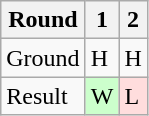<table class="wikitable">
<tr>
<th>Round</th>
<th>1</th>
<th>2</th>
</tr>
<tr>
<td>Ground</td>
<td>H</td>
<td>H</td>
</tr>
<tr>
<td>Result</td>
<td style="background:#cfc;">W</td>
<td style="background:#fdd;">L</td>
</tr>
</table>
